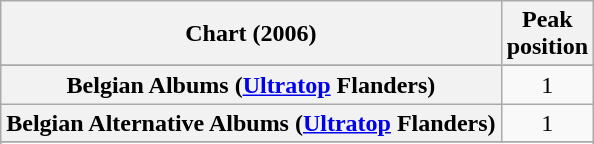<table class="wikitable plainrowheaders sortable">
<tr>
<th scope="col">Chart (2006)</th>
<th scope="col">Peak<br>position</th>
</tr>
<tr>
</tr>
<tr>
</tr>
<tr>
<th scope="row">Belgian Albums (<a href='#'>Ultratop</a> Flanders)</th>
<td align=center>1</td>
</tr>
<tr>
<th scope="row">Belgian Alternative Albums (<a href='#'>Ultratop</a> Flanders)</th>
<td align=center>1</td>
</tr>
<tr>
</tr>
<tr>
</tr>
<tr>
</tr>
<tr>
</tr>
<tr>
</tr>
<tr>
</tr>
<tr>
</tr>
<tr>
</tr>
<tr>
</tr>
<tr>
</tr>
<tr>
</tr>
<tr>
</tr>
<tr>
</tr>
<tr>
</tr>
<tr>
</tr>
<tr>
</tr>
<tr>
</tr>
<tr>
</tr>
</table>
